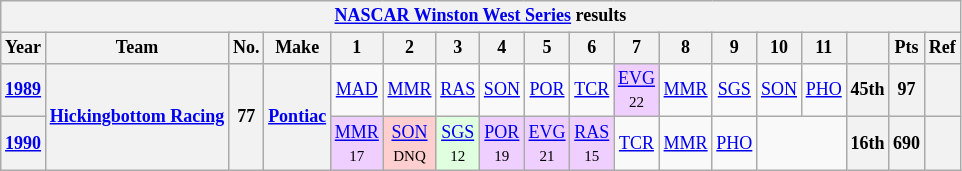<table class="wikitable" style="text-align:center; font-size:75%">
<tr>
<th colspan="18"><a href='#'>NASCAR Winston West Series</a> results</th>
</tr>
<tr>
<th>Year</th>
<th>Team</th>
<th>No.</th>
<th>Make</th>
<th>1</th>
<th>2</th>
<th>3</th>
<th>4</th>
<th>5</th>
<th>6</th>
<th>7</th>
<th>8</th>
<th>9</th>
<th>10</th>
<th>11</th>
<th></th>
<th>Pts</th>
<th>Ref</th>
</tr>
<tr>
<th><a href='#'>1989</a></th>
<th rowspan="2"><a href='#'>Hickingbottom Racing</a></th>
<th rowspan="2">77</th>
<th rowspan="2"><a href='#'>Pontiac</a></th>
<td><a href='#'>MAD</a></td>
<td><a href='#'>MMR</a></td>
<td><a href='#'>RAS</a></td>
<td><a href='#'>SON</a></td>
<td><a href='#'>POR</a></td>
<td><a href='#'>TCR</a></td>
<td style="background-color:#EFCFFF";><a href='#'>EVG</a><br><small>22</small></td>
<td><a href='#'>MMR</a></td>
<td><a href='#'>SGS</a></td>
<td><a href='#'>SON</a></td>
<td><a href='#'>PHO</a></td>
<th>45th</th>
<th>97</th>
<th></th>
</tr>
<tr>
<th><a href='#'>1990</a></th>
<td style="background-color:#EFCFFF";><a href='#'>MMR</a><br><small>17</small></td>
<td style="background:#FFCFCF;"><a href='#'>SON</a><br><small>DNQ</small></td>
<td style="background-color:#DFFFDF";><a href='#'>SGS</a><br><small>12</small></td>
<td style="background-color:#EFCFFF";><a href='#'>POR</a><br><small>19</small></td>
<td style="background-color:#EFCFFF";><a href='#'>EVG</a><br><small>21</small></td>
<td style="background-color:#EFCFFF";><a href='#'>RAS</a><br><small>15</small></td>
<td><a href='#'>TCR</a></td>
<td><a href='#'>MMR</a></td>
<td><a href='#'>PHO</a></td>
<td colspan="2"></td>
<th>16th</th>
<th>690</th>
<th></th>
</tr>
</table>
